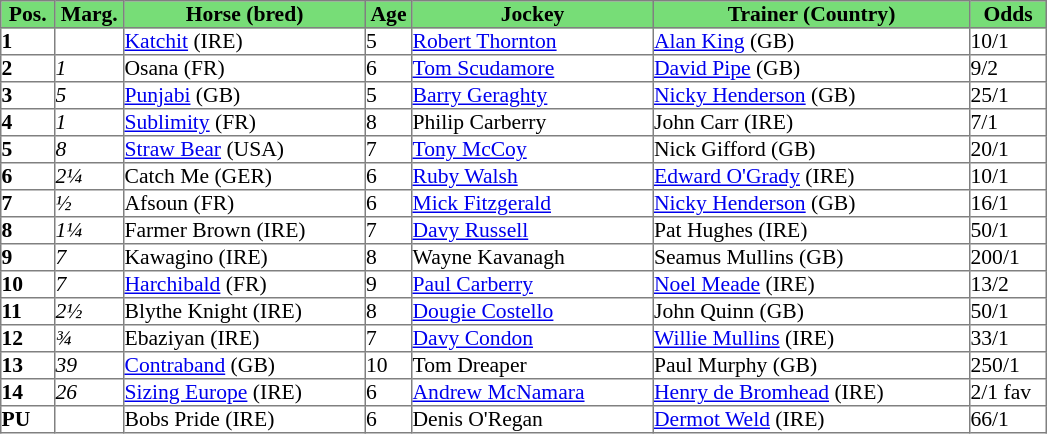<table border="1" cellpadding="0" style="border-collapse: collapse; font-size:90%">
<tr style="background:#7d7; text-align:center;">
<td style="width:35px;"><strong>Pos.</strong></td>
<td style="width:45px;"><strong>Marg.</strong></td>
<td style="width:160px;"><strong>Horse (bred)</strong></td>
<td style="width:30px;"><strong>Age</strong></td>
<td style="width:160px;"><strong>Jockey</strong></td>
<td style="width:210px;"><strong>Trainer (Country)</strong></td>
<td style="width:50px;"><strong>Odds</strong></td>
</tr>
<tr>
<td><strong>1</strong></td>
<td></td>
<td><a href='#'>Katchit</a> (IRE)</td>
<td>5</td>
<td><a href='#'>Robert Thornton</a></td>
<td><a href='#'>Alan King</a> (GB)</td>
<td>10/1</td>
</tr>
<tr>
<td><strong>2</strong></td>
<td><em>1</em></td>
<td>Osana (FR)</td>
<td>6</td>
<td><a href='#'>Tom Scudamore</a></td>
<td><a href='#'>David Pipe</a> (GB)</td>
<td>9/2</td>
</tr>
<tr>
<td><strong>3</strong></td>
<td><em>5</em></td>
<td><a href='#'>Punjabi</a> (GB)</td>
<td>5</td>
<td><a href='#'>Barry Geraghty</a></td>
<td><a href='#'>Nicky Henderson</a> (GB)</td>
<td>25/1</td>
</tr>
<tr>
<td><strong>4</strong></td>
<td><em>1</em></td>
<td><a href='#'>Sublimity</a> (FR)</td>
<td>8</td>
<td>Philip Carberry</td>
<td>John Carr (IRE)</td>
<td>7/1</td>
</tr>
<tr>
<td><strong>5</strong></td>
<td><em>8</em></td>
<td><a href='#'>Straw Bear</a> (USA)</td>
<td>7</td>
<td><a href='#'>Tony McCoy</a></td>
<td>Nick Gifford (GB)</td>
<td>20/1</td>
</tr>
<tr>
<td><strong>6</strong></td>
<td><em>2¼</em></td>
<td>Catch Me (GER)</td>
<td>6</td>
<td><a href='#'>Ruby Walsh</a></td>
<td><a href='#'>Edward O'Grady</a> (IRE)</td>
<td>10/1</td>
</tr>
<tr>
<td><strong>7</strong></td>
<td><em>½</em></td>
<td>Afsoun (FR)</td>
<td>6</td>
<td><a href='#'>Mick Fitzgerald</a></td>
<td><a href='#'>Nicky Henderson</a> (GB)</td>
<td>16/1</td>
</tr>
<tr>
<td><strong>8</strong></td>
<td><em>1¼</em></td>
<td>Farmer Brown (IRE)</td>
<td>7</td>
<td><a href='#'>Davy Russell</a></td>
<td>Pat Hughes (IRE)</td>
<td>50/1</td>
</tr>
<tr>
<td><strong>9</strong></td>
<td><em>7</em></td>
<td>Kawagino (IRE)</td>
<td>8</td>
<td>Wayne Kavanagh</td>
<td>Seamus Mullins (GB)</td>
<td>200/1</td>
</tr>
<tr>
<td><strong>10</strong></td>
<td><em>7</em></td>
<td><a href='#'>Harchibald</a> (FR)</td>
<td>9</td>
<td><a href='#'>Paul Carberry</a></td>
<td><a href='#'>Noel Meade</a> (IRE)</td>
<td>13/2</td>
</tr>
<tr>
<td><strong>11</strong></td>
<td><em>2½</em></td>
<td>Blythe Knight (IRE)</td>
<td>8</td>
<td><a href='#'>Dougie Costello</a></td>
<td>John Quinn (GB)</td>
<td>50/1</td>
</tr>
<tr>
<td><strong>12</strong></td>
<td><em>¾</em></td>
<td>Ebaziyan (IRE)</td>
<td>7</td>
<td><a href='#'>Davy Condon</a></td>
<td><a href='#'>Willie Mullins</a> (IRE)</td>
<td>33/1</td>
</tr>
<tr>
<td><strong>13</strong></td>
<td><em>39</em></td>
<td><a href='#'>Contraband</a> (GB)</td>
<td>10</td>
<td>Tom Dreaper</td>
<td>Paul Murphy (GB)</td>
<td>250/1</td>
</tr>
<tr>
<td><strong>14</strong></td>
<td><em>26</em></td>
<td><a href='#'>Sizing Europe</a> (IRE)</td>
<td>6</td>
<td><a href='#'>Andrew McNamara</a></td>
<td><a href='#'>Henry de Bromhead</a> (IRE)</td>
<td>2/1 fav</td>
</tr>
<tr>
<td><strong>PU</strong></td>
<td></td>
<td>Bobs Pride (IRE)</td>
<td>6</td>
<td>Denis O'Regan</td>
<td><a href='#'>Dermot Weld</a> (IRE)</td>
<td>66/1</td>
</tr>
</table>
